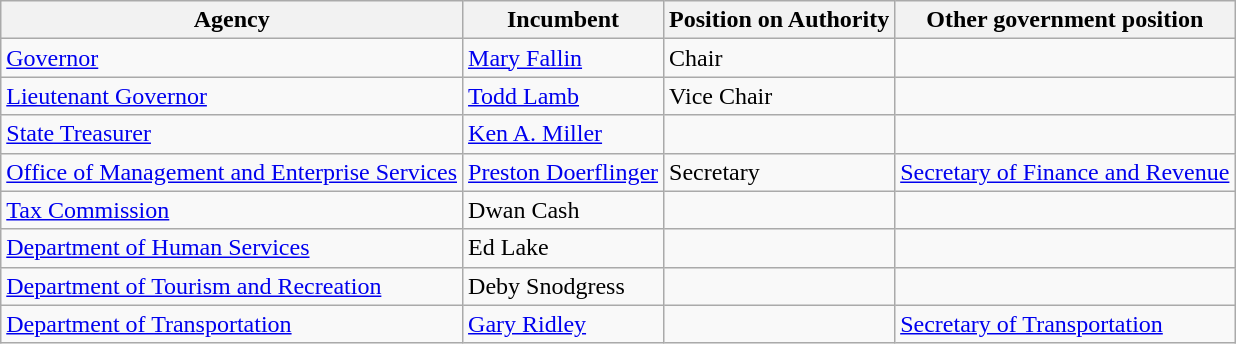<table class="wikitable">
<tr>
<th>Agency</th>
<th>Incumbent</th>
<th>Position on Authority</th>
<th>Other government position</th>
</tr>
<tr>
<td><a href='#'>Governor</a></td>
<td><a href='#'>Mary Fallin</a></td>
<td>Chair</td>
<td></td>
</tr>
<tr>
<td><a href='#'>Lieutenant Governor</a></td>
<td><a href='#'>Todd Lamb</a></td>
<td>Vice Chair</td>
<td></td>
</tr>
<tr>
<td><a href='#'>State Treasurer</a></td>
<td><a href='#'>Ken A. Miller</a></td>
<td></td>
<td></td>
</tr>
<tr>
<td><a href='#'>Office of Management and Enterprise Services</a></td>
<td><a href='#'>Preston Doerflinger</a></td>
<td>Secretary</td>
<td><a href='#'>Secretary of Finance and Revenue</a></td>
</tr>
<tr>
<td><a href='#'>Tax Commission</a></td>
<td>Dwan Cash</td>
<td></td>
<td></td>
</tr>
<tr>
<td><a href='#'>Department of Human Services</a></td>
<td>Ed Lake</td>
<td></td>
<td></td>
</tr>
<tr>
<td><a href='#'>Department of Tourism and Recreation</a></td>
<td>Deby Snodgress</td>
<td></td>
<td></td>
</tr>
<tr>
<td><a href='#'>Department of Transportation</a></td>
<td><a href='#'>Gary Ridley</a></td>
<td></td>
<td><a href='#'>Secretary of Transportation</a></td>
</tr>
</table>
